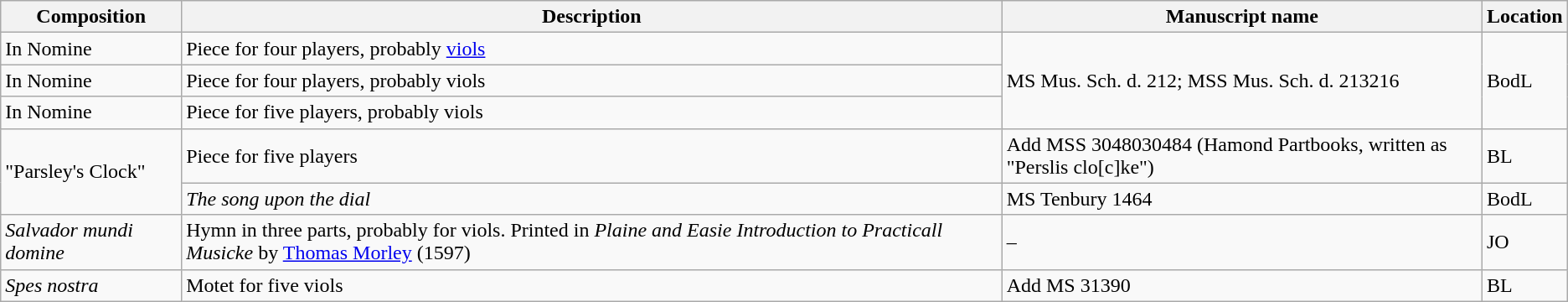<table class="wikitable">
<tr>
<th>Composition</th>
<th>Description</th>
<th>Manuscript name</th>
<th>Location</th>
</tr>
<tr>
<td>In Nomine</td>
<td>Piece for four players, probably <a href='#'>viols</a></td>
<td rowspan="3">MS Mus. Sch. d. 212; MSS Mus. Sch. d. 213216</td>
<td rowspan="3">BodL</td>
</tr>
<tr>
<td>In Nomine</td>
<td>Piece for four players, probably viols</td>
</tr>
<tr>
<td>In Nomine</td>
<td>Piece for five players, probably viols</td>
</tr>
<tr>
<td rowspan="2">"Parsley's Clock"</td>
<td>Piece for five players</td>
<td>Add MSS 3048030484 (Hamond Partbooks, written as "Perslis clo[c]ke")</td>
<td>BL</td>
</tr>
<tr>
<td><em>The song upon the dial</em></td>
<td>MS Tenbury 1464</td>
<td>BodL</td>
</tr>
<tr>
<td><em>Salvador mundi domine</em></td>
<td>Hymn in three parts, probably for viols. Printed in <em>Plaine and Easie Introduction to Practicall Musicke</em> by <a href='#'>Thomas Morley</a> (1597)</td>
<td>–</td>
<td>JO</td>
</tr>
<tr>
<td><em>Spes nostra</em></td>
<td>Motet for five viols</td>
<td>Add MS 31390</td>
<td>BL</td>
</tr>
</table>
